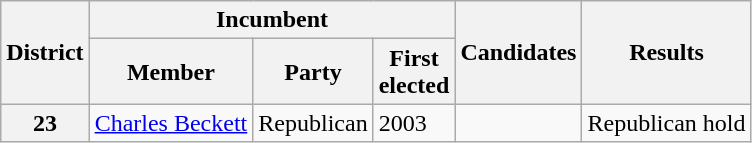<table class="wikitable sortable">
<tr>
<th rowspan="2">District</th>
<th colspan="3">Incumbent</th>
<th rowspan="2">Candidates</th>
<th rowspan="2">Results</th>
</tr>
<tr>
<th>Member</th>
<th>Party</th>
<th>First<br> elected</th>
</tr>
<tr>
<th>23</th>
<td><a href='#'>Charles Beckett</a></td>
<td>Republican</td>
<td>2003</td>
<td nowrap></td>
<td>Republican hold</td>
</tr>
</table>
